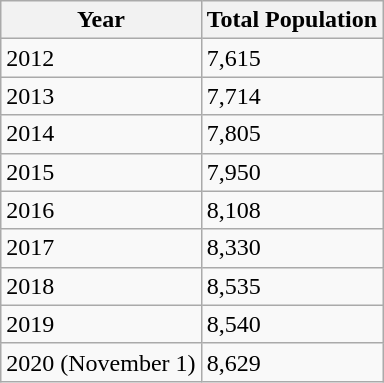<table class="wikitable">
<tr>
<th>Year</th>
<th>Total Population</th>
</tr>
<tr>
<td>2012</td>
<td>7,615</td>
</tr>
<tr>
<td>2013</td>
<td>7,714</td>
</tr>
<tr>
<td>2014</td>
<td>7,805</td>
</tr>
<tr>
<td>2015</td>
<td>7,950</td>
</tr>
<tr>
<td>2016</td>
<td>8,108</td>
</tr>
<tr>
<td>2017</td>
<td>8,330</td>
</tr>
<tr>
<td>2018</td>
<td>8,535</td>
</tr>
<tr>
<td>2019</td>
<td>8,540</td>
</tr>
<tr>
<td>2020 (November 1)</td>
<td>8,629</td>
</tr>
</table>
